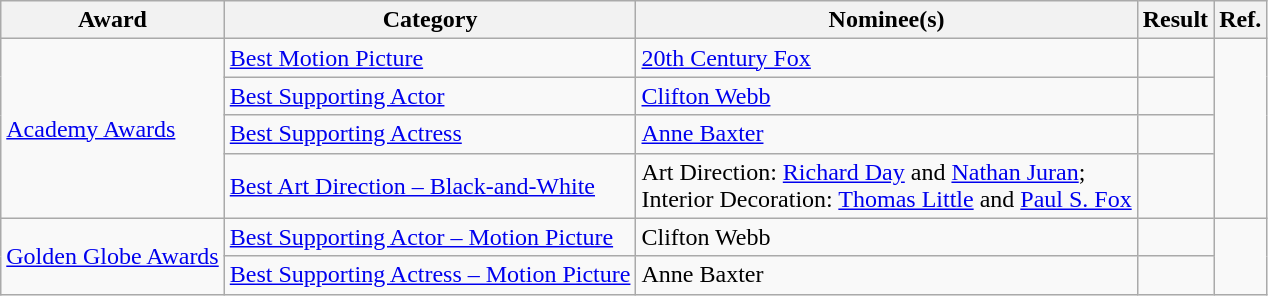<table class="wikitable plainrowheaders">
<tr>
<th>Award</th>
<th>Category</th>
<th>Nominee(s)</th>
<th>Result</th>
<th>Ref.</th>
</tr>
<tr>
<td rowspan="4"><a href='#'>Academy Awards</a></td>
<td><a href='#'>Best Motion Picture</a></td>
<td><a href='#'>20th Century Fox</a></td>
<td></td>
<td align="center" rowspan="4"></td>
</tr>
<tr>
<td><a href='#'>Best Supporting Actor</a></td>
<td><a href='#'>Clifton Webb</a></td>
<td></td>
</tr>
<tr>
<td><a href='#'>Best Supporting Actress</a></td>
<td><a href='#'>Anne Baxter</a></td>
<td></td>
</tr>
<tr>
<td><a href='#'>Best Art Direction – Black-and-White</a></td>
<td>Art Direction: <a href='#'>Richard Day</a> and <a href='#'>Nathan Juran</a>; <br> Interior Decoration: <a href='#'>Thomas Little</a> and <a href='#'>Paul S. Fox</a></td>
<td></td>
</tr>
<tr>
<td rowspan="2"><a href='#'>Golden Globe Awards</a></td>
<td><a href='#'>Best Supporting Actor – Motion Picture</a></td>
<td>Clifton Webb</td>
<td></td>
<td align="center" rowspan="2"></td>
</tr>
<tr>
<td><a href='#'>Best Supporting Actress – Motion Picture</a></td>
<td>Anne Baxter</td>
<td></td>
</tr>
</table>
